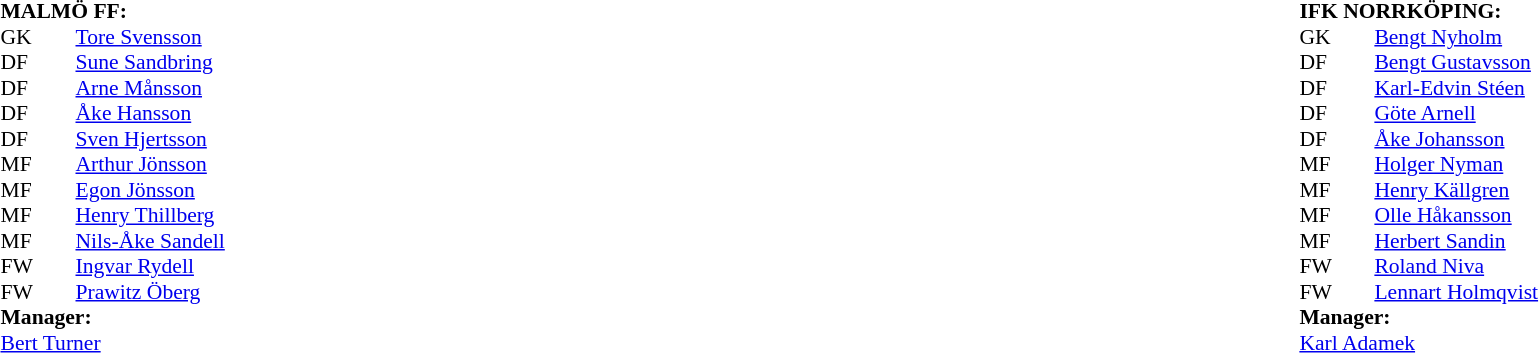<table width="100%">
<tr>
<td valign="top" width="50%"><br><table style="font-size: 90%" cellspacing="0" cellpadding="0">
<tr>
<td colspan="4"><strong>MALMÖ FF:</strong></td>
</tr>
<tr>
<th width="25"></th>
<th width="25"></th>
</tr>
<tr>
<td>GK</td>
<td></td>
<td> <a href='#'>Tore Svensson</a></td>
</tr>
<tr>
<td>DF</td>
<td></td>
<td> <a href='#'>Sune Sandbring</a></td>
</tr>
<tr>
<td>DF</td>
<td></td>
<td> <a href='#'>Arne Månsson</a></td>
</tr>
<tr>
<td>DF</td>
<td></td>
<td> <a href='#'>Åke Hansson</a></td>
</tr>
<tr>
<td>DF</td>
<td></td>
<td> <a href='#'>Sven Hjertsson</a></td>
</tr>
<tr>
<td>MF</td>
<td></td>
<td> <a href='#'>Arthur Jönsson</a></td>
</tr>
<tr>
<td>MF</td>
<td></td>
<td> <a href='#'>Egon Jönsson</a></td>
</tr>
<tr>
<td>MF</td>
<td></td>
<td> <a href='#'>Henry Thillberg</a></td>
</tr>
<tr>
<td>MF</td>
<td></td>
<td> <a href='#'>Nils-Åke Sandell</a></td>
</tr>
<tr>
<td>FW</td>
<td></td>
<td> <a href='#'>Ingvar Rydell</a></td>
</tr>
<tr>
<td>FW</td>
<td></td>
<td> <a href='#'>Prawitz Öberg</a></td>
</tr>
<tr>
<td colspan=4><strong>Manager:</strong></td>
</tr>
<tr>
<td colspan="4"> <a href='#'>Bert Turner</a></td>
</tr>
<tr>
</tr>
</table>
</td>
<td valign="top"></td>
<td valign="top" width="50%"><br><table style="font-size: 90%" cellspacing="0" cellpadding="0" align="center">
<tr>
<td colspan="4"><strong>IFK NORRKÖPING:</strong></td>
</tr>
<tr>
<th width="25"></th>
<th width="25"></th>
</tr>
<tr>
<td>GK</td>
<td></td>
<td> <a href='#'>Bengt Nyholm</a></td>
</tr>
<tr>
<td>DF</td>
<td></td>
<td> <a href='#'>Bengt Gustavsson</a></td>
</tr>
<tr>
<td>DF</td>
<td></td>
<td> <a href='#'>Karl-Edvin Stéen</a></td>
</tr>
<tr>
<td>DF</td>
<td></td>
<td> <a href='#'>Göte Arnell</a></td>
</tr>
<tr>
<td>DF</td>
<td></td>
<td> <a href='#'>Åke Johansson</a></td>
</tr>
<tr>
<td>MF</td>
<td></td>
<td> <a href='#'>Holger Nyman</a></td>
</tr>
<tr>
<td>MF</td>
<td></td>
<td> <a href='#'>Henry Källgren</a></td>
</tr>
<tr>
<td>MF</td>
<td></td>
<td> <a href='#'>Olle Håkansson</a></td>
</tr>
<tr>
<td>MF</td>
<td></td>
<td> <a href='#'>Herbert Sandin</a></td>
</tr>
<tr>
<td>FW</td>
<td></td>
<td> <a href='#'>Roland Niva</a></td>
</tr>
<tr>
<td>FW</td>
<td></td>
<td> <a href='#'>Lennart Holmqvist</a></td>
</tr>
<tr>
<td colspan=4><strong>Manager:</strong></td>
</tr>
<tr>
<td colspan="4"> <a href='#'>Karl Adamek</a></td>
</tr>
</table>
</td>
</tr>
</table>
